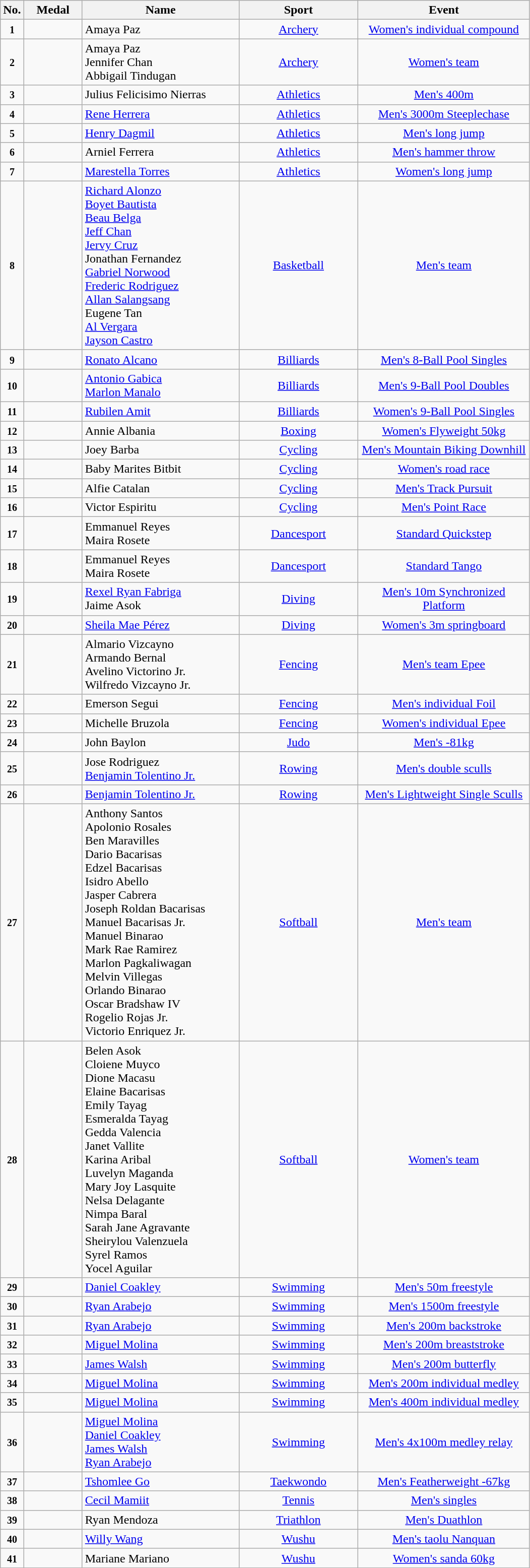<table class="wikitable" style="font-size:100%; text-align:center;">
<tr>
<th width="10">No.</th>
<th width="70">Medal</th>
<th width="200">Name</th>
<th width="150">Sport</th>
<th width="220">Event</th>
</tr>
<tr>
<td><small><strong>1</strong></small></td>
<td></td>
<td align=left>Amaya Paz</td>
<td> <a href='#'>Archery</a></td>
<td><a href='#'>Women's individual compound</a></td>
</tr>
<tr>
<td><small><strong>2</strong></small></td>
<td></td>
<td align=left>Amaya Paz<br>Jennifer Chan<br>Abbigail Tindugan</td>
<td> <a href='#'>Archery</a></td>
<td><a href='#'>Women's team</a></td>
</tr>
<tr>
<td><small><strong>3</strong></small></td>
<td></td>
<td align=left>Julius Felicisimo Nierras</td>
<td> <a href='#'>Athletics</a></td>
<td><a href='#'>Men's 400m</a></td>
</tr>
<tr>
<td><small><strong>4</strong></small></td>
<td></td>
<td align=left><a href='#'>Rene Herrera</a></td>
<td> <a href='#'>Athletics</a></td>
<td><a href='#'>Men's 3000m Steeplechase</a></td>
</tr>
<tr>
<td><small><strong>5</strong></small></td>
<td></td>
<td align=left><a href='#'>Henry Dagmil</a></td>
<td> <a href='#'>Athletics</a></td>
<td><a href='#'>Men's long jump</a></td>
</tr>
<tr>
<td><small><strong>6</strong></small></td>
<td></td>
<td align=left>Arniel Ferrera</td>
<td> <a href='#'>Athletics</a></td>
<td><a href='#'>Men's hammer throw</a></td>
</tr>
<tr>
<td><small><strong>7</strong></small></td>
<td></td>
<td align=left><a href='#'>Marestella Torres</a></td>
<td> <a href='#'>Athletics</a></td>
<td><a href='#'>Women's long jump</a></td>
</tr>
<tr>
<td><small><strong>8</strong></small></td>
<td></td>
<td align=left><a href='#'>Richard Alonzo</a><br><a href='#'>Boyet Bautista</a><br><a href='#'>Beau Belga</a><br><a href='#'>Jeff Chan</a><br><a href='#'>Jervy Cruz</a><br>Jonathan Fernandez<br><a href='#'>Gabriel Norwood</a><br><a href='#'>Frederic Rodriguez</a><br><a href='#'>Allan Salangsang</a><br>Eugene Tan<br><a href='#'>Al Vergara</a><br><a href='#'>Jayson Castro</a></td>
<td> <a href='#'>Basketball</a></td>
<td><a href='#'>Men's team</a></td>
</tr>
<tr>
<td><small><strong>9</strong></small></td>
<td></td>
<td align=left><a href='#'>Ronato Alcano</a></td>
<td> <a href='#'>Billiards</a></td>
<td><a href='#'>Men's 8-Ball Pool Singles</a></td>
</tr>
<tr>
<td><small><strong>10</strong></small></td>
<td></td>
<td align=left><a href='#'>Antonio Gabica</a><br><a href='#'>Marlon Manalo</a></td>
<td> <a href='#'>Billiards</a></td>
<td><a href='#'>Men's 9-Ball Pool Doubles</a></td>
</tr>
<tr>
<td><small><strong>11</strong></small></td>
<td></td>
<td align=left><a href='#'>Rubilen Amit</a></td>
<td> <a href='#'>Billiards</a></td>
<td><a href='#'>Women's 9-Ball Pool Singles</a></td>
</tr>
<tr>
<td><small><strong>12</strong></small></td>
<td></td>
<td align=left>Annie Albania</td>
<td> <a href='#'>Boxing</a></td>
<td><a href='#'>Women's Flyweight 50kg</a></td>
</tr>
<tr>
<td><small><strong>13</strong></small></td>
<td></td>
<td align=left>Joey Barba</td>
<td> <a href='#'>Cycling</a></td>
<td><a href='#'>Men's Mountain Biking Downhill</a></td>
</tr>
<tr>
<td><small><strong>14</strong></small></td>
<td></td>
<td align=left>Baby Marites Bitbit</td>
<td> <a href='#'>Cycling</a></td>
<td><a href='#'>Women's road race</a></td>
</tr>
<tr>
<td><small><strong>15</strong></small></td>
<td></td>
<td align=left>Alfie Catalan</td>
<td> <a href='#'>Cycling</a></td>
<td><a href='#'>Men's Track Pursuit</a></td>
</tr>
<tr>
<td><small><strong>16</strong></small></td>
<td></td>
<td align=left>Victor Espiritu</td>
<td> <a href='#'>Cycling</a></td>
<td><a href='#'>Men's Point Race</a></td>
</tr>
<tr>
<td><small><strong>17</strong></small></td>
<td></td>
<td align=left>Emmanuel Reyes<br>Maira Rosete</td>
<td> <a href='#'>Dancesport</a></td>
<td><a href='#'>Standard Quickstep</a></td>
</tr>
<tr>
<td><small><strong>18</strong></small></td>
<td></td>
<td align=left>Emmanuel Reyes<br>Maira Rosete</td>
<td> <a href='#'>Dancesport</a></td>
<td><a href='#'>Standard Tango</a></td>
</tr>
<tr>
<td><small><strong>19</strong></small></td>
<td></td>
<td align=left><a href='#'>Rexel Ryan Fabriga</a><br>Jaime Asok</td>
<td> <a href='#'>Diving</a></td>
<td><a href='#'>Men's 10m Synchronized Platform</a></td>
</tr>
<tr>
<td><small><strong>20</strong></small></td>
<td></td>
<td align=left><a href='#'>Sheila Mae Pérez</a></td>
<td> <a href='#'>Diving</a></td>
<td><a href='#'>Women's 3m springboard</a></td>
</tr>
<tr>
<td><small><strong>21</strong></small></td>
<td></td>
<td align=left>Almario Vizcayno<br>Armando Bernal<br>Avelino Victorino Jr.<br>Wilfredo Vizcayno Jr.</td>
<td> <a href='#'>Fencing</a></td>
<td><a href='#'>Men's team Epee</a></td>
</tr>
<tr>
<td><small><strong>22</strong></small></td>
<td></td>
<td align=left>Emerson Segui</td>
<td> <a href='#'>Fencing</a></td>
<td><a href='#'>Men's individual Foil</a></td>
</tr>
<tr>
<td><small><strong>23</strong></small></td>
<td></td>
<td align=left>Michelle Bruzola</td>
<td> <a href='#'>Fencing</a></td>
<td><a href='#'>Women's individual Epee</a></td>
</tr>
<tr>
<td><small><strong>24</strong></small></td>
<td></td>
<td align=left>John Baylon</td>
<td> <a href='#'>Judo</a></td>
<td><a href='#'>Men's -81kg</a></td>
</tr>
<tr>
<td><small><strong>25</strong></small></td>
<td></td>
<td align=left>Jose Rodriguez<br><a href='#'>Benjamin Tolentino Jr.</a></td>
<td> <a href='#'>Rowing</a></td>
<td><a href='#'>Men's double sculls</a></td>
</tr>
<tr>
<td><small><strong>26</strong></small></td>
<td></td>
<td align=left><a href='#'>Benjamin Tolentino Jr.</a></td>
<td> <a href='#'>Rowing</a></td>
<td><a href='#'>Men's Lightweight Single Sculls</a></td>
</tr>
<tr>
<td><small><strong>27</strong></small></td>
<td></td>
<td align=left>Anthony Santos<br>Apolonio Rosales<br>Ben Maravilles<br>Dario Bacarisas<br>Edzel Bacarisas<br>Isidro Abello<br>Jasper Cabrera<br>Joseph Roldan Bacarisas<br>Manuel Bacarisas Jr.<br>Manuel Binarao<br>Mark Rae Ramirez<br>Marlon Pagkaliwagan<br>Melvin Villegas<br>Orlando Binarao<br>Oscar Bradshaw IV<br>Rogelio Rojas Jr.<br>Victorio Enriquez Jr.</td>
<td> <a href='#'>Softball</a></td>
<td><a href='#'>Men's team</a></td>
</tr>
<tr>
<td><small><strong>28</strong></small></td>
<td></td>
<td align=left>Belen Asok<br>Cloiene Muyco<br>Dione Macasu<br>Elaine Bacarisas<br>Emily Tayag<br>Esmeralda Tayag<br>Gedda Valencia<br>Janet Vallite<br>Karina Aribal<br>Luvelyn Maganda<br>Mary Joy Lasquite<br>Nelsa Delagante<br>Nimpa Baral<br>Sarah Jane Agravante<br>Sheirylou Valenzuela<br>Syrel Ramos<br>Yocel Aguilar</td>
<td> <a href='#'>Softball</a></td>
<td><a href='#'>Women's team</a></td>
</tr>
<tr>
<td><small><strong>29</strong></small></td>
<td></td>
<td align=left><a href='#'>Daniel Coakley</a></td>
<td> <a href='#'>Swimming</a></td>
<td><a href='#'>Men's 50m freestyle</a></td>
</tr>
<tr>
<td><small><strong>30</strong></small></td>
<td></td>
<td align=left><a href='#'>Ryan Arabejo</a></td>
<td> <a href='#'>Swimming</a></td>
<td><a href='#'>Men's 1500m freestyle</a></td>
</tr>
<tr>
<td><small><strong>31</strong></small></td>
<td></td>
<td align=left><a href='#'>Ryan Arabejo</a></td>
<td> <a href='#'>Swimming</a></td>
<td><a href='#'>Men's 200m backstroke</a></td>
</tr>
<tr>
<td><small><strong>32</strong></small></td>
<td></td>
<td align=left><a href='#'>Miguel Molina</a></td>
<td> <a href='#'>Swimming</a></td>
<td><a href='#'>Men's 200m breaststroke</a></td>
</tr>
<tr>
<td><small><strong>33</strong></small></td>
<td></td>
<td align=left><a href='#'>James Walsh</a></td>
<td> <a href='#'>Swimming</a></td>
<td><a href='#'>Men's 200m butterfly</a></td>
</tr>
<tr>
<td><small><strong>34</strong></small></td>
<td></td>
<td align=left><a href='#'>Miguel Molina</a></td>
<td> <a href='#'>Swimming</a></td>
<td><a href='#'>Men's 200m individual medley</a></td>
</tr>
<tr>
<td><small><strong>35</strong></small></td>
<td></td>
<td align=left><a href='#'>Miguel Molina</a></td>
<td> <a href='#'>Swimming</a></td>
<td><a href='#'>Men's 400m individual medley</a></td>
</tr>
<tr>
<td><small><strong>36</strong></small></td>
<td></td>
<td align=left><a href='#'>Miguel Molina</a><br><a href='#'>Daniel Coakley</a><br><a href='#'>James Walsh</a><br><a href='#'>Ryan Arabejo</a></td>
<td> <a href='#'>Swimming</a></td>
<td><a href='#'>Men's 4x100m medley relay</a></td>
</tr>
<tr>
<td><small><strong>37</strong></small></td>
<td></td>
<td align=left><a href='#'>Tshomlee Go</a></td>
<td> <a href='#'>Taekwondo</a></td>
<td><a href='#'>Men's Featherweight -67kg</a></td>
</tr>
<tr>
<td><small><strong>38</strong></small></td>
<td></td>
<td align=left><a href='#'>Cecil Mamiit</a></td>
<td> <a href='#'>Tennis</a></td>
<td><a href='#'>Men's singles</a></td>
</tr>
<tr>
<td><small><strong>39</strong></small></td>
<td></td>
<td align=left>Ryan Mendoza</td>
<td> <a href='#'>Triathlon</a></td>
<td><a href='#'>Men's Duathlon</a></td>
</tr>
<tr>
<td><small><strong>40</strong></small></td>
<td></td>
<td align=left><a href='#'>Willy Wang</a></td>
<td> <a href='#'>Wushu</a></td>
<td><a href='#'>Men's taolu Nanquan</a></td>
</tr>
<tr>
<td><small><strong>41</strong></small></td>
<td></td>
<td align=left>Mariane Mariano</td>
<td> <a href='#'>Wushu</a></td>
<td><a href='#'>Women's sanda 60kg</a></td>
</tr>
</table>
